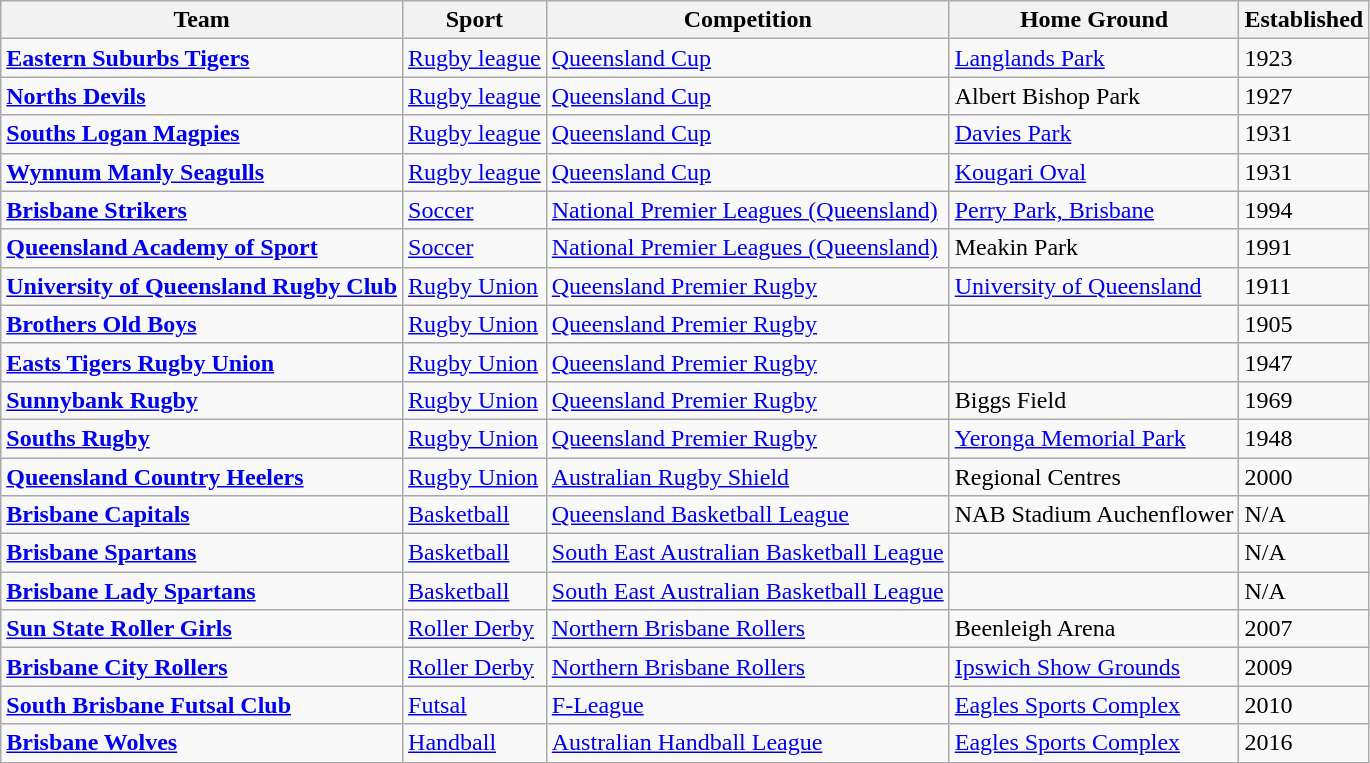<table class="wikitable">
<tr>
<th>Team</th>
<th>Sport</th>
<th>Competition</th>
<th>Home Ground</th>
<th>Established</th>
</tr>
<tr>
<td><strong><a href='#'>Eastern Suburbs Tigers</a></strong></td>
<td><a href='#'>Rugby league</a></td>
<td><a href='#'>Queensland Cup</a></td>
<td><a href='#'>Langlands Park</a></td>
<td>1923</td>
</tr>
<tr>
<td><strong><a href='#'>Norths Devils</a></strong></td>
<td><a href='#'>Rugby league</a></td>
<td><a href='#'>Queensland Cup</a></td>
<td>Albert Bishop Park</td>
<td>1927</td>
</tr>
<tr>
<td><strong><a href='#'>Souths Logan Magpies</a></strong></td>
<td><a href='#'>Rugby league</a></td>
<td><a href='#'>Queensland Cup</a></td>
<td><a href='#'>Davies Park</a></td>
<td>1931</td>
</tr>
<tr>
<td><strong><a href='#'>Wynnum Manly Seagulls</a></strong></td>
<td><a href='#'>Rugby league</a></td>
<td><a href='#'>Queensland Cup</a></td>
<td><a href='#'>Kougari Oval</a></td>
<td>1931</td>
</tr>
<tr>
<td><strong><a href='#'>Brisbane Strikers</a></strong></td>
<td><a href='#'>Soccer</a></td>
<td><a href='#'>National Premier Leagues (Queensland)</a></td>
<td><a href='#'>Perry Park, Brisbane</a></td>
<td>1994</td>
</tr>
<tr>
<td><strong><a href='#'>Queensland Academy of Sport</a></strong></td>
<td><a href='#'>Soccer</a></td>
<td><a href='#'>National Premier Leagues (Queensland)</a></td>
<td>Meakin Park</td>
<td>1991</td>
</tr>
<tr>
<td><strong><a href='#'>University of Queensland Rugby Club</a></strong></td>
<td><a href='#'>Rugby Union</a></td>
<td><a href='#'>Queensland Premier Rugby</a></td>
<td><a href='#'>University of Queensland</a></td>
<td>1911</td>
</tr>
<tr>
<td><strong><a href='#'>Brothers Old Boys</a></strong></td>
<td><a href='#'>Rugby Union</a></td>
<td><a href='#'>Queensland Premier Rugby</a></td>
<td></td>
<td>1905</td>
</tr>
<tr>
<td><strong><a href='#'>Easts Tigers Rugby Union</a></strong></td>
<td><a href='#'>Rugby Union</a></td>
<td><a href='#'>Queensland Premier Rugby</a></td>
<td></td>
<td>1947</td>
</tr>
<tr>
<td><strong><a href='#'>Sunnybank Rugby</a></strong></td>
<td><a href='#'>Rugby Union</a></td>
<td><a href='#'>Queensland Premier Rugby</a></td>
<td>Biggs Field</td>
<td>1969</td>
</tr>
<tr>
<td><strong><a href='#'>Souths Rugby</a></strong></td>
<td><a href='#'>Rugby Union</a></td>
<td><a href='#'>Queensland Premier Rugby</a></td>
<td><a href='#'>Yeronga Memorial Park</a></td>
<td>1948</td>
</tr>
<tr>
<td><strong><a href='#'>Queensland Country Heelers</a></strong></td>
<td><a href='#'>Rugby Union</a></td>
<td><a href='#'>Australian Rugby Shield</a></td>
<td>Regional Centres</td>
<td>2000</td>
</tr>
<tr>
<td><strong><a href='#'>Brisbane Capitals</a></strong></td>
<td><a href='#'>Basketball</a></td>
<td><a href='#'>Queensland Basketball League</a></td>
<td>NAB Stadium Auchenflower</td>
<td>N/A</td>
</tr>
<tr>
<td><strong><a href='#'>Brisbane Spartans</a></strong></td>
<td><a href='#'>Basketball</a></td>
<td><a href='#'>South East Australian Basketball League</a></td>
<td></td>
<td>N/A</td>
</tr>
<tr>
<td><strong><a href='#'>Brisbane Lady Spartans</a></strong></td>
<td><a href='#'>Basketball</a></td>
<td><a href='#'>South East Australian Basketball League</a></td>
<td></td>
<td>N/A</td>
</tr>
<tr>
<td><strong><a href='#'>Sun State Roller Girls</a></strong></td>
<td><a href='#'>Roller Derby</a></td>
<td><a href='#'>Northern Brisbane Rollers</a></td>
<td>Beenleigh Arena</td>
<td>2007</td>
</tr>
<tr>
<td><strong><a href='#'>Brisbane City Rollers</a></strong></td>
<td><a href='#'>Roller Derby</a></td>
<td><a href='#'>Northern Brisbane Rollers</a></td>
<td><a href='#'>Ipswich Show Grounds</a></td>
<td>2009</td>
</tr>
<tr>
<td><strong><a href='#'>South Brisbane Futsal Club</a></strong></td>
<td><a href='#'>Futsal</a></td>
<td><a href='#'>F-League</a></td>
<td><a href='#'>Eagles Sports Complex</a></td>
<td>2010</td>
</tr>
<tr>
<td><strong><a href='#'>Brisbane Wolves</a></strong></td>
<td><a href='#'>Handball</a></td>
<td><a href='#'>Australian Handball League</a></td>
<td><a href='#'>Eagles Sports Complex</a></td>
<td>2016</td>
</tr>
</table>
